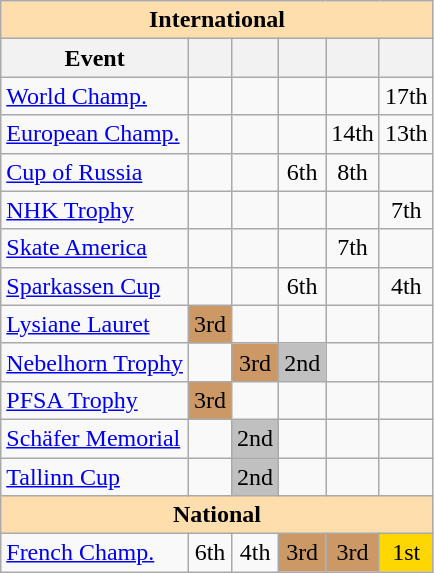<table class="wikitable" style="text-align:center">
<tr>
<th style="background-color: #ffdead; " colspan=6 align=center>International</th>
</tr>
<tr>
<th>Event</th>
<th></th>
<th></th>
<th></th>
<th></th>
<th></th>
</tr>
<tr>
<td align=left><a href='#'>World Champ.</a></td>
<td></td>
<td></td>
<td></td>
<td></td>
<td>17th</td>
</tr>
<tr>
<td align=left><a href='#'>European Champ.</a></td>
<td></td>
<td></td>
<td></td>
<td>14th</td>
<td>13th</td>
</tr>
<tr>
<td align=left> <a href='#'>Cup of Russia</a></td>
<td></td>
<td></td>
<td>6th</td>
<td>8th</td>
<td></td>
</tr>
<tr>
<td align=left> <a href='#'>NHK Trophy</a></td>
<td></td>
<td></td>
<td></td>
<td></td>
<td>7th</td>
</tr>
<tr>
<td align=left> <a href='#'>Skate America</a></td>
<td></td>
<td></td>
<td></td>
<td>7th</td>
<td></td>
</tr>
<tr>
<td align=left> <a href='#'>Sparkassen Cup</a></td>
<td></td>
<td></td>
<td>6th</td>
<td></td>
<td>4th</td>
</tr>
<tr>
<td align=left><a href='#'>Lysiane Lauret</a></td>
<td bgcolor=cc9966>3rd</td>
<td></td>
<td></td>
<td></td>
<td></td>
</tr>
<tr>
<td align=left><a href='#'>Nebelhorn Trophy</a></td>
<td></td>
<td bgcolor=cc9966>3rd</td>
<td bgcolor=silver>2nd</td>
<td></td>
<td></td>
</tr>
<tr>
<td align=left><a href='#'>PFSA Trophy</a></td>
<td bgcolor=cc9966>3rd</td>
<td></td>
<td></td>
<td></td>
<td></td>
</tr>
<tr>
<td align=left><a href='#'>Schäfer Memorial</a></td>
<td></td>
<td bgcolor=silver>2nd</td>
<td></td>
<td></td>
<td></td>
</tr>
<tr>
<td align=left><a href='#'>Tallinn Cup</a></td>
<td></td>
<td bgcolor=silver>2nd</td>
<td></td>
<td></td>
<td></td>
</tr>
<tr>
<th style="background-color: #ffdead; " colspan=6 align=center>National</th>
</tr>
<tr>
<td align=left><a href='#'>French Champ.</a></td>
<td>6th</td>
<td>4th</td>
<td bgcolor=cc9966>3rd</td>
<td bgcolor=cc9966>3rd</td>
<td bgcolor=gold>1st</td>
</tr>
</table>
